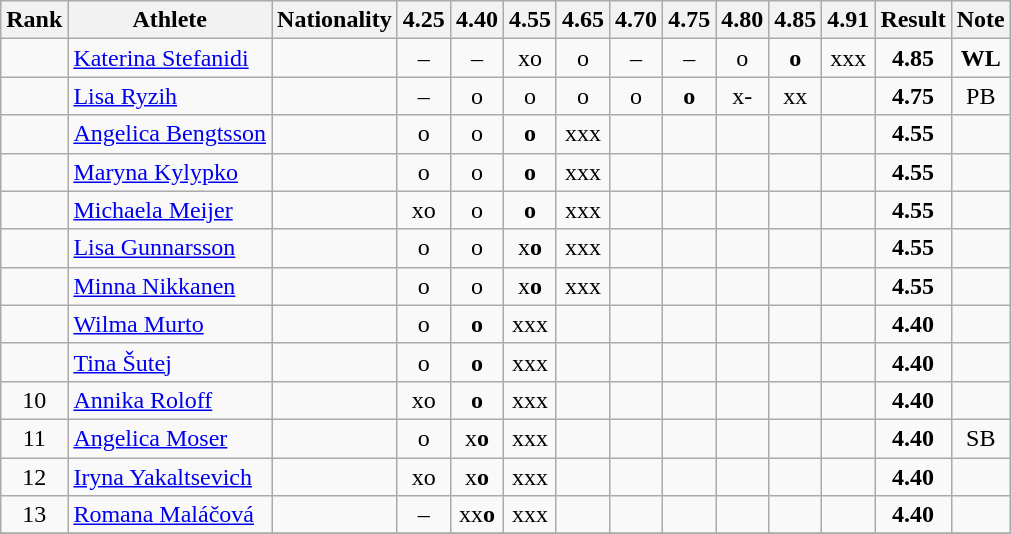<table class="wikitable sortable" style="text-align:center">
<tr>
<th>Rank</th>
<th>Athlete</th>
<th>Nationality</th>
<th>4.25</th>
<th>4.40</th>
<th>4.55</th>
<th>4.65</th>
<th>4.70</th>
<th>4.75</th>
<th>4.80</th>
<th>4.85</th>
<th>4.91</th>
<th>Result</th>
<th>Note</th>
</tr>
<tr>
<td></td>
<td align=left><a href='#'>Katerina Stefanidi</a></td>
<td align=left></td>
<td>–</td>
<td>–</td>
<td>xo</td>
<td>o</td>
<td>–</td>
<td>–</td>
<td>o</td>
<td><strong>o</strong></td>
<td>xxx</td>
<td><strong>4.85</strong></td>
<td><strong>WL</strong></td>
</tr>
<tr>
<td></td>
<td align=left><a href='#'>Lisa Ryzih</a></td>
<td align=left></td>
<td>–</td>
<td>o</td>
<td>o</td>
<td>o</td>
<td>o</td>
<td><strong>o</strong></td>
<td>x-</td>
<td>xx</td>
<td></td>
<td><strong>4.75</strong></td>
<td>PB</td>
</tr>
<tr>
<td></td>
<td align=left><a href='#'>Angelica Bengtsson</a></td>
<td align=left></td>
<td>o</td>
<td>o</td>
<td><strong>o</strong></td>
<td>xxx</td>
<td></td>
<td></td>
<td></td>
<td></td>
<td></td>
<td><strong>4.55</strong></td>
<td></td>
</tr>
<tr>
<td></td>
<td align=left><a href='#'>Maryna Kylypko</a></td>
<td align=left></td>
<td>o</td>
<td>o</td>
<td><strong>o</strong></td>
<td>xxx</td>
<td></td>
<td></td>
<td></td>
<td></td>
<td></td>
<td><strong>4.55</strong></td>
<td></td>
</tr>
<tr>
<td></td>
<td align=left><a href='#'>Michaela Meijer</a></td>
<td align=left></td>
<td>xo</td>
<td>o</td>
<td><strong>o</strong></td>
<td>xxx</td>
<td></td>
<td></td>
<td></td>
<td></td>
<td></td>
<td><strong>4.55</strong></td>
<td></td>
</tr>
<tr>
<td></td>
<td align=left><a href='#'>Lisa Gunnarsson</a></td>
<td align=left></td>
<td>o</td>
<td>o</td>
<td>x<strong>o</strong></td>
<td>xxx</td>
<td></td>
<td></td>
<td></td>
<td></td>
<td></td>
<td><strong>4.55</strong></td>
<td></td>
</tr>
<tr>
<td></td>
<td align=left><a href='#'>Minna Nikkanen</a></td>
<td align=left></td>
<td>o</td>
<td>o</td>
<td>x<strong>o</strong></td>
<td>xxx</td>
<td></td>
<td></td>
<td></td>
<td></td>
<td></td>
<td><strong>4.55</strong></td>
<td></td>
</tr>
<tr>
<td></td>
<td align=left><a href='#'>Wilma Murto</a></td>
<td align=left></td>
<td>o</td>
<td><strong>o</strong></td>
<td>xxx</td>
<td></td>
<td></td>
<td></td>
<td></td>
<td></td>
<td></td>
<td><strong>4.40</strong></td>
<td></td>
</tr>
<tr>
<td></td>
<td align=left><a href='#'>Tina Šutej</a></td>
<td align=left></td>
<td>o</td>
<td><strong>o</strong></td>
<td>xxx</td>
<td></td>
<td></td>
<td></td>
<td></td>
<td></td>
<td></td>
<td><strong>4.40</strong></td>
<td></td>
</tr>
<tr>
<td>10</td>
<td align=left><a href='#'>Annika Roloff</a></td>
<td align=left></td>
<td>xo</td>
<td><strong>o</strong></td>
<td>xxx</td>
<td></td>
<td></td>
<td></td>
<td></td>
<td></td>
<td></td>
<td><strong>4.40</strong></td>
<td></td>
</tr>
<tr>
<td>11</td>
<td align=left><a href='#'>Angelica Moser</a></td>
<td align=left></td>
<td>o</td>
<td>x<strong>o</strong></td>
<td>xxx</td>
<td></td>
<td></td>
<td></td>
<td></td>
<td></td>
<td></td>
<td><strong>4.40</strong></td>
<td>SB</td>
</tr>
<tr>
<td>12</td>
<td align=left><a href='#'>Iryna Yakaltsevich</a></td>
<td align=left></td>
<td>xo</td>
<td>x<strong>o</strong></td>
<td>xxx</td>
<td></td>
<td></td>
<td></td>
<td></td>
<td></td>
<td></td>
<td><strong>4.40</strong></td>
<td></td>
</tr>
<tr>
<td>13</td>
<td align=left><a href='#'>Romana Maláčová</a></td>
<td align=left></td>
<td>–</td>
<td>xx<strong>o</strong></td>
<td>xxx</td>
<td></td>
<td></td>
<td></td>
<td></td>
<td></td>
<td></td>
<td><strong>4.40</strong></td>
<td></td>
</tr>
<tr>
</tr>
</table>
